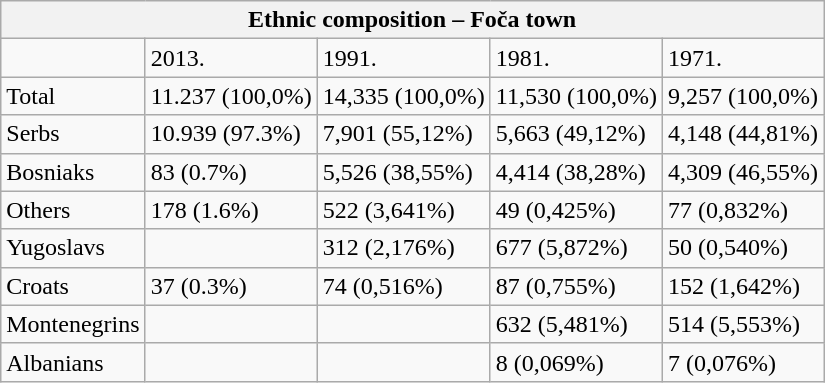<table class="wikitable">
<tr>
<th colspan="8">Ethnic composition – Foča town</th>
</tr>
<tr>
<td></td>
<td>2013.</td>
<td>1991.</td>
<td>1981.</td>
<td>1971.</td>
</tr>
<tr>
<td>Total</td>
<td>11.237 (100,0%)</td>
<td>14,335 (100,0%)</td>
<td>11,530 (100,0%)</td>
<td>9,257 (100,0%)</td>
</tr>
<tr>
<td>Serbs</td>
<td>10.939 (97.3%)</td>
<td>7,901 (55,12%)</td>
<td>5,663 (49,12%)</td>
<td>4,148 (44,81%)</td>
</tr>
<tr>
<td>Bosniaks</td>
<td>83 (0.7%)</td>
<td>5,526 (38,55%)</td>
<td>4,414 (38,28%)</td>
<td>4,309 (46,55%)</td>
</tr>
<tr>
<td>Others</td>
<td>178 (1.6%)</td>
<td>522 (3,641%)</td>
<td>49 (0,425%)</td>
<td>77 (0,832%)</td>
</tr>
<tr>
<td>Yugoslavs</td>
<td></td>
<td>312 (2,176%)</td>
<td>677 (5,872%)</td>
<td>50 (0,540%)</td>
</tr>
<tr>
<td>Croats</td>
<td>37 (0.3%)</td>
<td>74 (0,516%)</td>
<td>87 (0,755%)</td>
<td>152 (1,642%)</td>
</tr>
<tr>
<td>Montenegrins</td>
<td></td>
<td></td>
<td>632 (5,481%)</td>
<td>514 (5,553%)</td>
</tr>
<tr>
<td>Albanians</td>
<td></td>
<td></td>
<td>8 (0,069%)</td>
<td>7 (0,076%)</td>
</tr>
</table>
